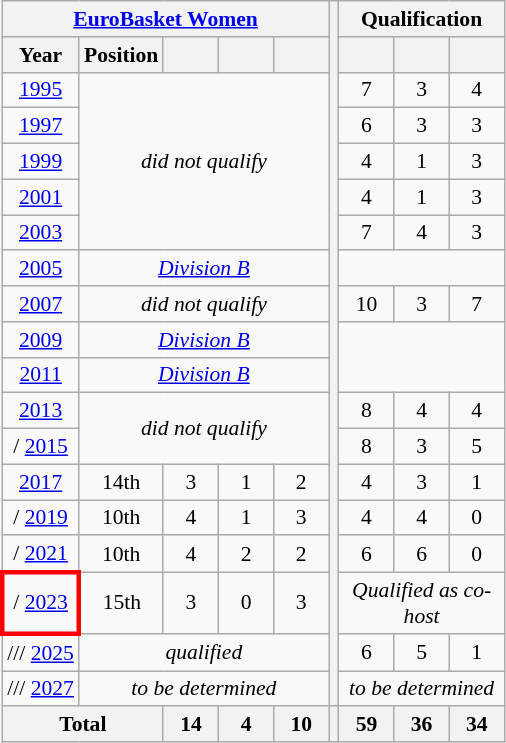<table class="wikitable" style="text-align: center;font-size:90%;">
<tr>
<th colspan=5><a href='#'>EuroBasket Women</a></th>
<th rowspan=19></th>
<th colspan=3>Qualification</th>
</tr>
<tr>
<th>Year</th>
<th>Position</th>
<th width=30></th>
<th width=30></th>
<th width=30></th>
<th width=30></th>
<th width=30></th>
<th width=30></th>
</tr>
<tr>
<td> <a href='#'>1995</a></td>
<td colspan=4 rowspan=5><em>did not qualify</em></td>
<td>7</td>
<td>3</td>
<td>4</td>
</tr>
<tr>
<td> <a href='#'>1997</a></td>
<td>6</td>
<td>3</td>
<td>3</td>
</tr>
<tr>
<td> <a href='#'>1999</a></td>
<td>4</td>
<td>1</td>
<td>3</td>
</tr>
<tr>
<td> <a href='#'>2001</a></td>
<td>4</td>
<td>1</td>
<td>3</td>
</tr>
<tr>
<td> <a href='#'>2003</a></td>
<td>7</td>
<td>4</td>
<td>3</td>
</tr>
<tr>
<td> <a href='#'>2005</a></td>
<td colspan=4><em><a href='#'>Division B</a></em></td>
</tr>
<tr>
<td> <a href='#'>2007</a></td>
<td colspan=4><em>did not qualify</em></td>
<td>10</td>
<td>3</td>
<td>7</td>
</tr>
<tr>
<td> <a href='#'>2009</a></td>
<td colspan=4><em><a href='#'>Division B</a></em></td>
</tr>
<tr>
<td> <a href='#'>2011</a></td>
<td colspan=4><em><a href='#'>Division B</a></em></td>
</tr>
<tr>
<td> <a href='#'>2013</a></td>
<td colspan=4 rowspan=2><em>did not qualify</em></td>
<td>8</td>
<td>4</td>
<td>4</td>
</tr>
<tr>
<td>/ <a href='#'>2015</a></td>
<td>8</td>
<td>3</td>
<td>5</td>
</tr>
<tr>
<td> <a href='#'>2017</a></td>
<td>14th</td>
<td>3</td>
<td>1</td>
<td>2</td>
<td>4</td>
<td>3</td>
<td>1</td>
</tr>
<tr>
<td>/ <a href='#'>2019</a></td>
<td>10th</td>
<td>4</td>
<td>1</td>
<td>3</td>
<td>4</td>
<td>4</td>
<td>0</td>
</tr>
<tr>
<td>/ <a href='#'>2021</a></td>
<td>10th</td>
<td>4</td>
<td>2</td>
<td>2</td>
<td>6</td>
<td>6</td>
<td>0</td>
</tr>
<tr align=center>
<td style="border: 3px solid red">/ <a href='#'>2023</a></td>
<td>15th</td>
<td>3</td>
<td>0</td>
<td>3</td>
<td colspan=3><em>Qualified as co-host</em></td>
</tr>
<tr>
<td>/// <a href='#'>2025</a></td>
<td colspan=4><em>qualified</em></td>
<td>6</td>
<td>5</td>
<td>1</td>
</tr>
<tr>
<td>/// <a href='#'>2027</a></td>
<td colspan=4><em>to be determined</em></td>
<td colspan=3><em>to be determined</em></td>
</tr>
<tr>
<th colspan=2>Total</th>
<th>14</th>
<th>4</th>
<th>10</th>
<th></th>
<th>59</th>
<th>36</th>
<th>34</th>
</tr>
</table>
